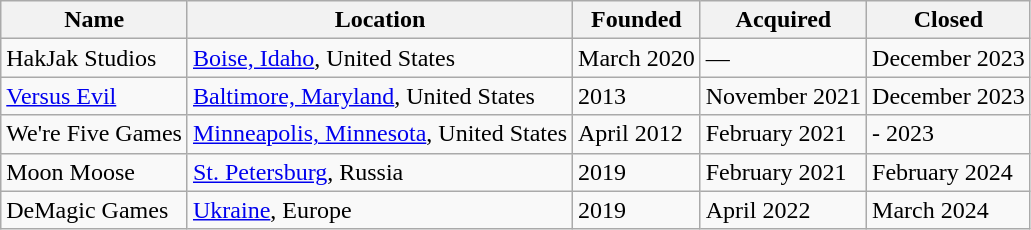<table class="wikitable">
<tr>
<th>Name</th>
<th>Location</th>
<th>Founded</th>
<th>Acquired</th>
<th>Closed</th>
</tr>
<tr>
<td>HakJak Studios</td>
<td><a href='#'>Boise, Idaho</a>, United States</td>
<td>March 2020</td>
<td>—</td>
<td>December 2023</td>
</tr>
<tr>
<td><a href='#'>Versus Evil</a></td>
<td><a href='#'>Baltimore, Maryland</a>, United States</td>
<td>2013</td>
<td>November 2021</td>
<td>December 2023</td>
</tr>
<tr>
<td>We're Five Games</td>
<td><a href='#'>Minneapolis, Minnesota</a>, United States</td>
<td>April 2012</td>
<td>February 2021</td>
<td>- 2023 </td>
</tr>
<tr>
<td>Moon Moose</td>
<td><a href='#'>St. Petersburg</a>, Russia</td>
<td>2019</td>
<td>February 2021</td>
<td>February 2024 </td>
</tr>
<tr>
<td>DeMagic Games</td>
<td><a href='#'>Ukraine</a>, Europe</td>
<td>2019</td>
<td>April 2022</td>
<td>March 2024</td>
</tr>
</table>
